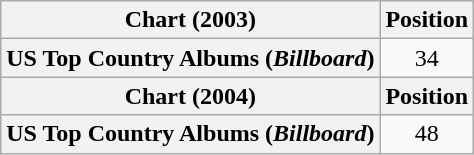<table class="wikitable plainrowheaders" style="text-align:center">
<tr>
<th scope="col">Chart (2003)</th>
<th scope="col">Position</th>
</tr>
<tr>
<th scope="row">US Top Country Albums (<em>Billboard</em>)</th>
<td>34</td>
</tr>
<tr>
<th scope="col">Chart (2004)</th>
<th scope="col">Position</th>
</tr>
<tr>
<th scope="row">US Top Country Albums (<em>Billboard</em>)</th>
<td>48</td>
</tr>
</table>
